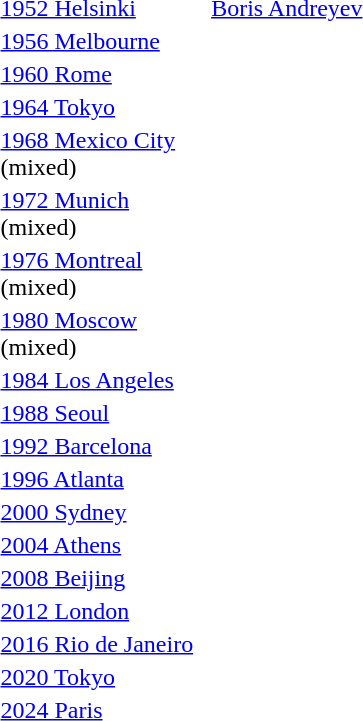<table>
<tr>
<td><a href='#'>1952 Helsinki</a><br></td>
<td></td>
<td></td>
<td><a href='#'>Boris Andreyev</a><br></td>
</tr>
<tr>
<td><a href='#'>1956 Melbourne</a><br></td>
<td></td>
<td></td>
<td></td>
</tr>
<tr>
<td><a href='#'>1960 Rome</a><br></td>
<td></td>
<td></td>
<td></td>
</tr>
<tr>
<td><a href='#'>1964 Tokyo</a><br></td>
<td></td>
<td></td>
<td></td>
</tr>
<tr>
<td><a href='#'>1968 Mexico City</a><br> (mixed)</td>
<td></td>
<td></td>
<td></td>
</tr>
<tr>
<td><a href='#'>1972 Munich</a><br> (mixed)</td>
<td></td>
<td></td>
<td></td>
</tr>
<tr>
<td><a href='#'>1976 Montreal</a><br> (mixed)</td>
<td></td>
<td></td>
<td></td>
</tr>
<tr>
<td><a href='#'>1980 Moscow</a><br> (mixed)</td>
<td></td>
<td></td>
<td></td>
</tr>
<tr>
<td><a href='#'>1984 Los Angeles</a><br></td>
<td></td>
<td></td>
<td></td>
</tr>
<tr>
<td><a href='#'>1988 Seoul</a><br></td>
<td></td>
<td></td>
<td></td>
</tr>
<tr>
<td><a href='#'>1992 Barcelona</a><br></td>
<td></td>
<td></td>
<td></td>
</tr>
<tr>
<td><a href='#'>1996 Atlanta</a><br></td>
<td></td>
<td></td>
<td></td>
</tr>
<tr>
<td><a href='#'>2000 Sydney</a><br></td>
<td></td>
<td></td>
<td></td>
</tr>
<tr>
<td><a href='#'>2004 Athens</a><br></td>
<td></td>
<td></td>
<td></td>
</tr>
<tr>
<td><a href='#'>2008 Beijing</a><br></td>
<td></td>
<td></td>
<td></td>
</tr>
<tr>
<td><a href='#'>2012 London</a><br></td>
<td></td>
<td></td>
<td></td>
</tr>
<tr>
<td><a href='#'>2016 Rio de Janeiro</a><br></td>
<td></td>
<td></td>
<td></td>
</tr>
<tr>
<td><a href='#'>2020 Tokyo</a><br></td>
<td></td>
<td></td>
<td></td>
</tr>
<tr>
<td><a href='#'>2024 Paris</a><br></td>
<td></td>
<td></td>
<td></td>
</tr>
</table>
